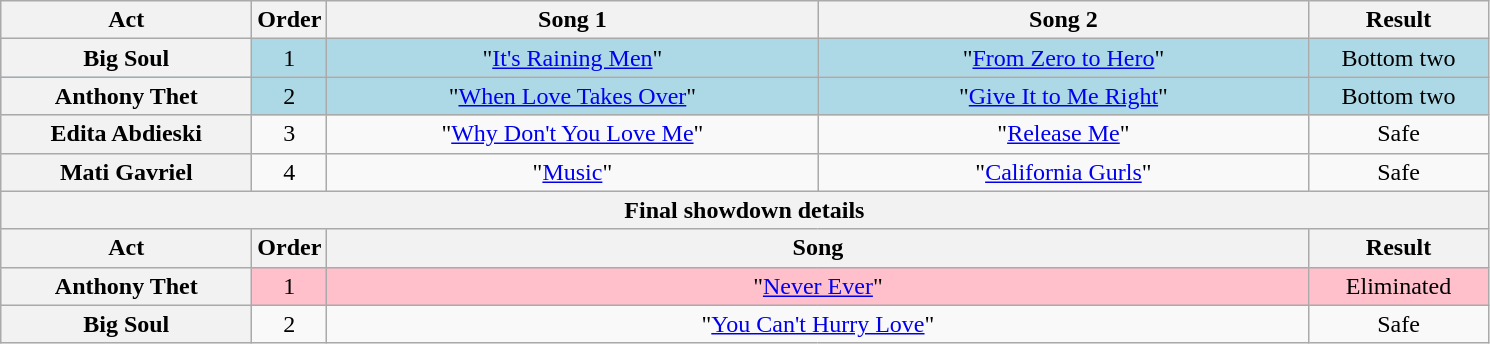<table class="wikitable plainrowheaders" style="text-align:center;">
<tr>
<th scope="col" style="width:10em;">Act</th>
<th scope="col">Order</th>
<th scope="col" style="width:20em;">Song 1</th>
<th scope="col" style="width:20em;">Song 2</th>
<th scope="col" style="width:7em;">Result</th>
</tr>
<tr style="background:lightblue;">
<th scope="row">Big Soul</th>
<td>1</td>
<td>"<a href='#'>It's Raining Men</a>"</td>
<td>"<a href='#'>From Zero to Hero</a>"</td>
<td>Bottom two</td>
</tr>
<tr style="background:lightblue;">
<th scope="row">Anthony Thet</th>
<td>2</td>
<td>"<a href='#'>When Love Takes Over</a>"</td>
<td>"<a href='#'>Give It to Me Right</a>"</td>
<td>Bottom two</td>
</tr>
<tr>
<th scope="row">Edita Abdieski</th>
<td>3</td>
<td>"<a href='#'>Why Don't You Love Me</a>"</td>
<td>"<a href='#'>Release Me</a>"</td>
<td>Safe</td>
</tr>
<tr>
<th scope="row">Mati Gavriel</th>
<td>4</td>
<td>"<a href='#'>Music</a>"</td>
<td>"<a href='#'>California Gurls</a>"</td>
<td>Safe</td>
</tr>
<tr>
<th colspan=5>Final showdown details</th>
</tr>
<tr>
<th scope="col"style="width:10em;">Act</th>
<th scope="col">Order</th>
<th scope="col" style="width:16em;" colspan=2>Song</th>
<th scope="col" style="width:6em;">Result</th>
</tr>
<tr style="background:pink;">
<th scope="row">Anthony Thet</th>
<td>1</td>
<td colspan=2>"<a href='#'>Never Ever</a>"</td>
<td>Eliminated</td>
</tr>
<tr>
<th scope="row">Big Soul</th>
<td>2</td>
<td colspan=2>"<a href='#'>You Can't Hurry Love</a>"</td>
<td>Safe</td>
</tr>
</table>
